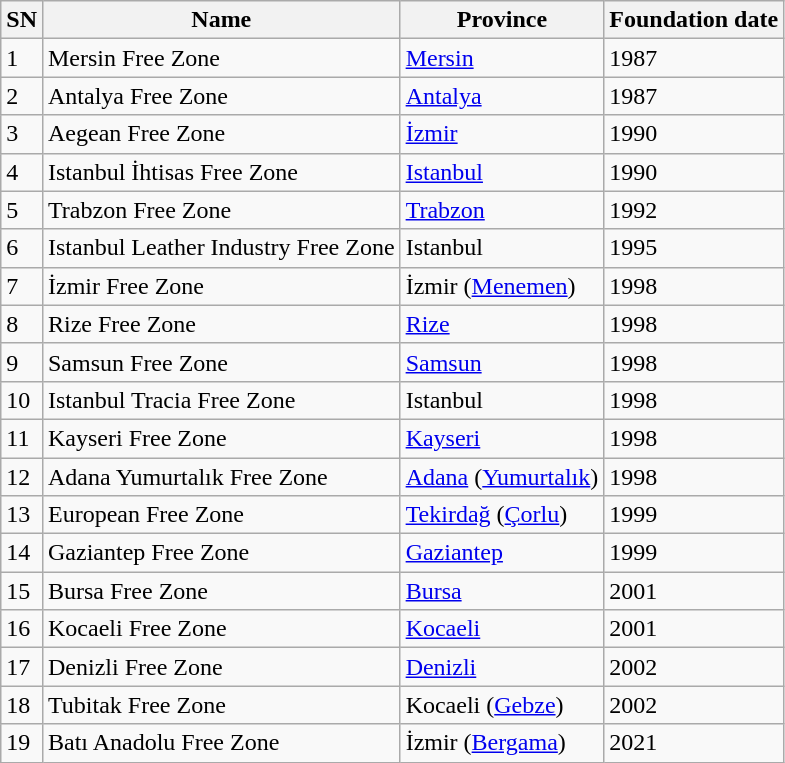<table class="wikitable sortable">
<tr>
<th>SN</th>
<th>Name</th>
<th>Province</th>
<th>Foundation date</th>
</tr>
<tr>
<td>1</td>
<td>Mersin Free Zone</td>
<td><a href='#'>Mersin</a></td>
<td>1987</td>
</tr>
<tr>
<td>2</td>
<td>Antalya Free Zone</td>
<td><a href='#'>Antalya</a></td>
<td>1987</td>
</tr>
<tr>
<td>3</td>
<td>Aegean Free Zone </td>
<td><a href='#'>İzmir</a></td>
<td>1990</td>
</tr>
<tr>
<td>4</td>
<td>Istanbul İhtisas Free Zone</td>
<td><a href='#'>Istanbul</a></td>
<td>1990</td>
</tr>
<tr>
<td>5</td>
<td>Trabzon Free Zone</td>
<td><a href='#'>Trabzon</a></td>
<td>1992</td>
</tr>
<tr>
<td>6</td>
<td>Istanbul Leather Industry Free Zone </td>
<td>Istanbul</td>
<td>1995</td>
</tr>
<tr>
<td>7</td>
<td>İzmir Free Zone</td>
<td>İzmir (<a href='#'>Menemen</a>)</td>
<td>1998</td>
</tr>
<tr>
<td>8</td>
<td>Rize Free Zone</td>
<td><a href='#'>Rize</a></td>
<td>1998</td>
</tr>
<tr>
<td>9</td>
<td>Samsun Free Zone</td>
<td><a href='#'>Samsun</a></td>
<td>1998</td>
</tr>
<tr>
<td>10</td>
<td>Istanbul Tracia Free Zone</td>
<td>Istanbul</td>
<td>1998</td>
</tr>
<tr>
<td>11</td>
<td>Kayseri Free Zone</td>
<td><a href='#'>Kayseri</a></td>
<td>1998</td>
</tr>
<tr>
<td>12</td>
<td>Adana Yumurtalık Free Zone</td>
<td><a href='#'>Adana</a> (<a href='#'>Yumurtalık</a>)</td>
<td>1998</td>
</tr>
<tr>
<td>13</td>
<td>European Free Zone </td>
<td><a href='#'>Tekirdağ</a> (<a href='#'>Çorlu</a>)</td>
<td>1999</td>
</tr>
<tr>
<td>14</td>
<td>Gaziantep Free Zone</td>
<td><a href='#'>Gaziantep</a></td>
<td>1999</td>
</tr>
<tr>
<td>15</td>
<td>Bursa Free Zone</td>
<td><a href='#'>Bursa</a></td>
<td>2001</td>
</tr>
<tr>
<td>16</td>
<td>Kocaeli Free Zone</td>
<td><a href='#'>Kocaeli</a></td>
<td>2001</td>
</tr>
<tr>
<td>17</td>
<td>Denizli Free Zone</td>
<td><a href='#'>Denizli</a></td>
<td>2002</td>
</tr>
<tr>
<td>18</td>
<td>Tubitak Free Zone</td>
<td>Kocaeli (<a href='#'>Gebze</a>)</td>
<td>2002</td>
</tr>
<tr>
<td>19</td>
<td>Batı Anadolu Free Zone</td>
<td>İzmir (<a href='#'>Bergama</a>)</td>
<td>2021</td>
</tr>
</table>
